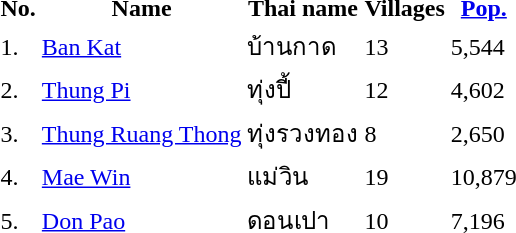<table>
<tr>
<th>No.</th>
<th>Name</th>
<th>Thai name</th>
<th>Villages</th>
<th><a href='#'>Pop.</a></th>
</tr>
<tr>
<td>1.</td>
<td><a href='#'>Ban Kat</a></td>
<td>บ้านกาด</td>
<td>13</td>
<td>5,544</td>
<td></td>
</tr>
<tr>
<td>2.</td>
<td><a href='#'>Thung Pi</a></td>
<td>ทุ่งปี้</td>
<td>12</td>
<td>4,602</td>
<td></td>
</tr>
<tr>
<td>3.</td>
<td><a href='#'>Thung Ruang Thong</a></td>
<td>ทุ่งรวงทอง</td>
<td>8</td>
<td>2,650</td>
<td></td>
</tr>
<tr>
<td>4.</td>
<td><a href='#'>Mae Win</a></td>
<td>แม่วิน</td>
<td>19</td>
<td>10,879</td>
<td></td>
</tr>
<tr>
<td>5.</td>
<td><a href='#'>Don Pao</a></td>
<td>ดอนเปา</td>
<td>10</td>
<td>7,196</td>
<td></td>
</tr>
</table>
